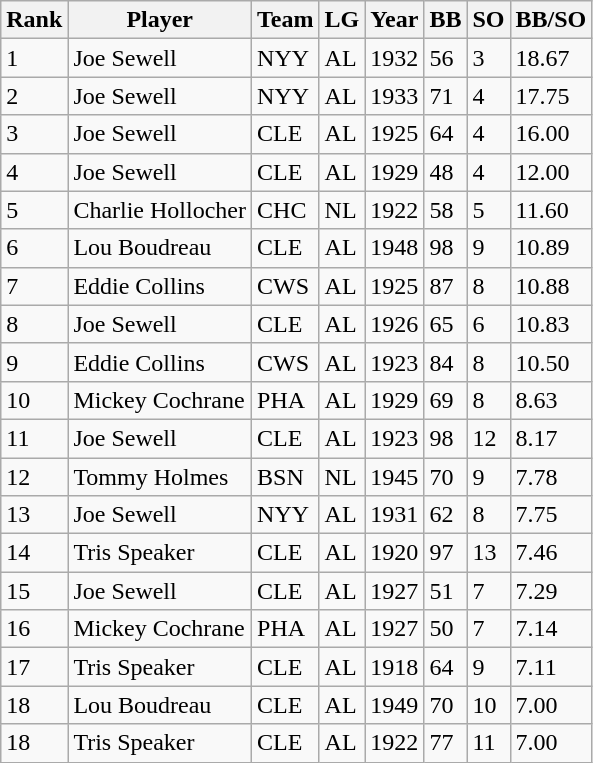<table class="wikitable">
<tr>
<th>Rank</th>
<th>Player</th>
<th>Team</th>
<th>LG</th>
<th>Year</th>
<th>BB</th>
<th>SO</th>
<th>BB/SO</th>
</tr>
<tr>
<td>1</td>
<td>Joe Sewell</td>
<td>NYY</td>
<td>AL</td>
<td>1932</td>
<td>56</td>
<td>3</td>
<td>18.67</td>
</tr>
<tr>
<td>2</td>
<td>Joe Sewell</td>
<td>NYY</td>
<td>AL</td>
<td>1933</td>
<td>71</td>
<td>4</td>
<td>17.75</td>
</tr>
<tr>
<td>3</td>
<td>Joe Sewell</td>
<td>CLE</td>
<td>AL</td>
<td>1925</td>
<td>64</td>
<td>4</td>
<td>16.00</td>
</tr>
<tr>
<td>4</td>
<td>Joe Sewell</td>
<td>CLE</td>
<td>AL</td>
<td>1929</td>
<td>48</td>
<td>4</td>
<td>12.00</td>
</tr>
<tr>
<td>5</td>
<td>Charlie Hollocher</td>
<td>CHC</td>
<td>NL</td>
<td>1922</td>
<td>58</td>
<td>5</td>
<td>11.60</td>
</tr>
<tr>
<td>6</td>
<td>Lou Boudreau</td>
<td>CLE</td>
<td>AL</td>
<td>1948</td>
<td>98</td>
<td>9</td>
<td>10.89</td>
</tr>
<tr>
<td>7</td>
<td>Eddie Collins</td>
<td>CWS</td>
<td>AL</td>
<td>1925</td>
<td>87</td>
<td>8</td>
<td>10.88</td>
</tr>
<tr>
<td>8</td>
<td>Joe Sewell</td>
<td>CLE</td>
<td>AL</td>
<td>1926</td>
<td>65</td>
<td>6</td>
<td>10.83</td>
</tr>
<tr>
<td>9</td>
<td>Eddie Collins</td>
<td>CWS</td>
<td>AL</td>
<td>1923</td>
<td>84</td>
<td>8</td>
<td>10.50</td>
</tr>
<tr>
<td>10</td>
<td>Mickey Cochrane</td>
<td>PHA</td>
<td>AL</td>
<td>1929</td>
<td>69</td>
<td>8</td>
<td>8.63</td>
</tr>
<tr>
<td>11</td>
<td>Joe Sewell</td>
<td>CLE</td>
<td>AL</td>
<td>1923</td>
<td>98</td>
<td>12</td>
<td>8.17</td>
</tr>
<tr>
<td>12</td>
<td>Tommy Holmes</td>
<td>BSN</td>
<td>NL</td>
<td>1945</td>
<td>70</td>
<td>9</td>
<td>7.78</td>
</tr>
<tr>
<td>13</td>
<td>Joe Sewell</td>
<td>NYY</td>
<td>AL</td>
<td>1931</td>
<td>62</td>
<td>8</td>
<td>7.75</td>
</tr>
<tr>
<td>14</td>
<td>Tris Speaker</td>
<td>CLE</td>
<td>AL</td>
<td>1920</td>
<td>97</td>
<td>13</td>
<td>7.46</td>
</tr>
<tr>
<td>15</td>
<td>Joe Sewell</td>
<td>CLE</td>
<td>AL</td>
<td>1927</td>
<td>51</td>
<td>7</td>
<td>7.29</td>
</tr>
<tr>
<td>16</td>
<td>Mickey Cochrane</td>
<td>PHA</td>
<td>AL</td>
<td>1927</td>
<td>50</td>
<td>7</td>
<td>7.14</td>
</tr>
<tr>
<td>17</td>
<td>Tris Speaker</td>
<td>CLE</td>
<td>AL</td>
<td>1918</td>
<td>64</td>
<td>9</td>
<td>7.11</td>
</tr>
<tr>
<td>18</td>
<td>Lou Boudreau</td>
<td>CLE</td>
<td>AL</td>
<td>1949</td>
<td>70</td>
<td>10</td>
<td>7.00</td>
</tr>
<tr>
<td>18</td>
<td>Tris Speaker</td>
<td>CLE</td>
<td>AL</td>
<td>1922</td>
<td>77</td>
<td>11</td>
<td>7.00</td>
</tr>
</table>
